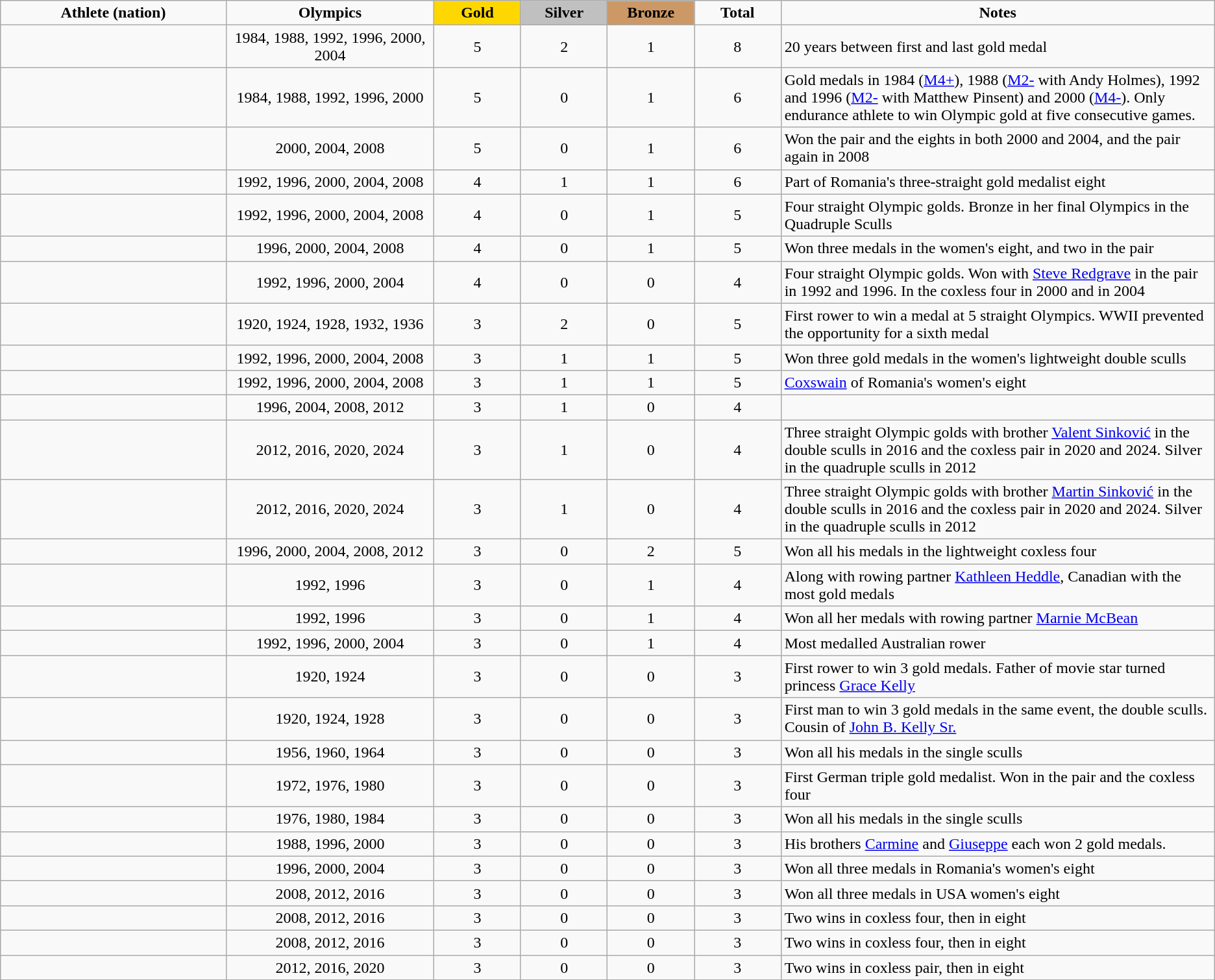<table class="wikitable" style="text-align:center;">
<tr>
<td width=13%><strong>Athlete (nation)</strong></td>
<td width=12%><strong>Olympics</strong></td>
<td width=5% bgcolor="gold"><strong> Gold </strong></td>
<td width=5% bgcolor="silver"><strong>Silver</strong></td>
<td width=5% bgcolor="CC9966"><strong>Bronze</strong></td>
<td width=5%><strong>Total</strong></td>
<td width=25%><strong>Notes</strong></td>
</tr>
<tr>
<td align=left></td>
<td>1984, 1988, 1992, 1996, 2000, 2004</td>
<td>5</td>
<td>2</td>
<td>1</td>
<td>8</td>
<td align=left>20 years between first and last gold medal</td>
</tr>
<tr>
<td align=left></td>
<td>1984, 1988, 1992, 1996, 2000</td>
<td>5</td>
<td>0</td>
<td>1</td>
<td>6</td>
<td align=left>Gold medals in  1984 (<a href='#'>M4+</a>), 1988 (<a href='#'>M2-</a> with Andy Holmes), 1992 and 1996 (<a href='#'>M2-</a> with Matthew Pinsent) and 2000 (<a href='#'>M4-</a>). Only endurance athlete to win Olympic gold at five consecutive games.</td>
</tr>
<tr>
<td align=left></td>
<td>2000, 2004, 2008</td>
<td>5</td>
<td>0</td>
<td>1</td>
<td>6</td>
<td align=left>Won the pair and the eights in both 2000 and 2004, and the pair again in 2008</td>
</tr>
<tr>
<td align=left></td>
<td>1992, 1996, 2000, 2004, 2008</td>
<td>4</td>
<td>1</td>
<td>1</td>
<td>6</td>
<td align=left>Part of Romania's three-straight gold medalist eight</td>
</tr>
<tr>
<td align=left></td>
<td>1992, 1996, 2000, 2004, 2008</td>
<td>4</td>
<td>0</td>
<td>1</td>
<td>5</td>
<td align=left>Four straight Olympic golds. Bronze in her final Olympics in the Quadruple Sculls</td>
</tr>
<tr>
<td align=left></td>
<td>1996, 2000, 2004, 2008</td>
<td>4</td>
<td>0</td>
<td>1</td>
<td>5</td>
<td align=left>Won three medals in the women's eight, and two in the pair</td>
</tr>
<tr>
<td align=left></td>
<td>1992, 1996, 2000, 2004</td>
<td>4</td>
<td>0</td>
<td>0</td>
<td>4</td>
<td align=left>Four straight Olympic golds. Won with <a href='#'>Steve Redgrave</a> in the pair in 1992 and 1996. In the coxless four in 2000 and in 2004</td>
</tr>
<tr>
<td align=left></td>
<td>1920, 1924, 1928, 1932, 1936</td>
<td>3</td>
<td>2</td>
<td>0</td>
<td>5</td>
<td align=left>First rower to win a medal at 5 straight Olympics.  WWII prevented the opportunity for a sixth medal</td>
</tr>
<tr>
<td align=left></td>
<td>1992, 1996, 2000, 2004, 2008</td>
<td>3</td>
<td>1</td>
<td>1</td>
<td>5</td>
<td align=left>Won three gold medals in the women's lightweight double sculls</td>
</tr>
<tr>
<td align=left></td>
<td>1992, 1996, 2000, 2004, 2008</td>
<td>3</td>
<td>1</td>
<td>1</td>
<td>5</td>
<td align=left><a href='#'>Coxswain</a> of Romania's women's eight</td>
</tr>
<tr>
<td align=left></td>
<td>1996, 2004, 2008, 2012</td>
<td>3</td>
<td>1</td>
<td>0</td>
<td>4</td>
</tr>
<tr>
<td align=left></td>
<td>2012, 2016, 2020, 2024</td>
<td>3</td>
<td>1</td>
<td>0</td>
<td>4</td>
<td align=left>Three straight Olympic golds with brother <a href='#'>Valent Sinković</a> in the double sculls in 2016 and the coxless pair in 2020 and 2024. Silver in the quadruple sculls in 2012</td>
</tr>
<tr>
<td align=left></td>
<td>2012, 2016, 2020, 2024</td>
<td>3</td>
<td>1</td>
<td>0</td>
<td>4</td>
<td align=left>Three straight Olympic golds with brother <a href='#'>Martin Sinković</a> in the double sculls in 2016 and the coxless pair in 2020 and 2024. Silver in the quadruple sculls in 2012</td>
</tr>
<tr>
<td align=left></td>
<td>1996, 2000, 2004, 2008, 2012</td>
<td>3</td>
<td>0</td>
<td>2</td>
<td>5</td>
<td align=left>Won all his medals in the lightweight coxless four</td>
</tr>
<tr>
<td align=left></td>
<td>1992, 1996</td>
<td>3</td>
<td>0</td>
<td>1</td>
<td>4</td>
<td align=left>Along with rowing partner <a href='#'>Kathleen Heddle</a>, Canadian with the most gold medals</td>
</tr>
<tr>
<td align=left></td>
<td>1992, 1996</td>
<td>3</td>
<td>0</td>
<td>1</td>
<td>4</td>
<td align=left>Won all her medals with rowing partner <a href='#'>Marnie McBean</a></td>
</tr>
<tr>
<td align=left></td>
<td>1992, 1996, 2000, 2004</td>
<td>3</td>
<td>0</td>
<td>1</td>
<td>4</td>
<td align=left>Most medalled Australian rower</td>
</tr>
<tr>
<td align=left></td>
<td>1920, 1924</td>
<td>3</td>
<td>0</td>
<td>0</td>
<td>3</td>
<td align=left>First rower to win 3 gold medals.  Father of movie star turned princess <a href='#'>Grace Kelly</a></td>
</tr>
<tr>
<td align=left></td>
<td>1920, 1924, 1928</td>
<td>3</td>
<td>0</td>
<td>0</td>
<td>3</td>
<td align=left>First man to win 3 gold medals in the same event, the double sculls. Cousin of <a href='#'>John B. Kelly Sr.</a></td>
</tr>
<tr>
<td align=left></td>
<td>1956, 1960, 1964</td>
<td>3</td>
<td>0</td>
<td>0</td>
<td>3</td>
<td align=left>Won all his medals in the single sculls</td>
</tr>
<tr>
<td align=left></td>
<td>1972, 1976, 1980</td>
<td>3</td>
<td>0</td>
<td>0</td>
<td>3</td>
<td align=left>First German triple gold medalist.  Won in the pair and the coxless four</td>
</tr>
<tr>
<td align=left></td>
<td>1976, 1980, 1984</td>
<td>3</td>
<td>0</td>
<td>0</td>
<td>3</td>
<td align=left>Won all his medals in the single sculls</td>
</tr>
<tr>
<td align=left></td>
<td>1988, 1996, 2000</td>
<td>3</td>
<td>0</td>
<td>0</td>
<td>3</td>
<td align=left>His brothers <a href='#'>Carmine</a> and <a href='#'>Giuseppe</a> each won 2 gold medals.</td>
</tr>
<tr>
<td align=left></td>
<td>1996, 2000, 2004</td>
<td>3</td>
<td>0</td>
<td>0</td>
<td>3</td>
<td align=left>Won all three medals in Romania's women's eight</td>
</tr>
<tr>
<td align=left></td>
<td>2008, 2012, 2016</td>
<td>3</td>
<td>0</td>
<td>0</td>
<td>3</td>
<td align=left>Won all three medals in USA women's eight</td>
</tr>
<tr>
<td align=left></td>
<td>2008, 2012, 2016</td>
<td>3</td>
<td>0</td>
<td>0</td>
<td>3</td>
<td align=left>Two wins in coxless four, then in eight</td>
</tr>
<tr>
<td align=left></td>
<td>2008, 2012, 2016</td>
<td>3</td>
<td>0</td>
<td>0</td>
<td>3</td>
<td align=left>Two wins in coxless four, then in eight</td>
</tr>
<tr>
<td align=left></td>
<td>2012, 2016, 2020</td>
<td>3</td>
<td>0</td>
<td>0</td>
<td>3</td>
<td align=left>Two wins in coxless pair, then in eight</td>
</tr>
<tr>
</tr>
</table>
